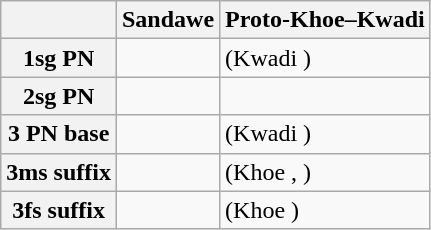<table class=wikitable>
<tr>
<th></th>
<th>Sandawe</th>
<th>Proto-Khoe–Kwadi</th>
</tr>
<tr>
<th>1sg PN</th>
<td></td>
<td> (Kwadi )</td>
</tr>
<tr>
<th>2sg PN</th>
<td></td>
<td></td>
</tr>
<tr>
<th>3 PN base</th>
<td></td>
<td> (Kwadi )</td>
</tr>
<tr>
<th>3ms suffix</th>
<td></td>
<td>(Khoe , )</td>
</tr>
<tr>
<th>3fs suffix</th>
<td></td>
<td>(Khoe )</td>
</tr>
</table>
